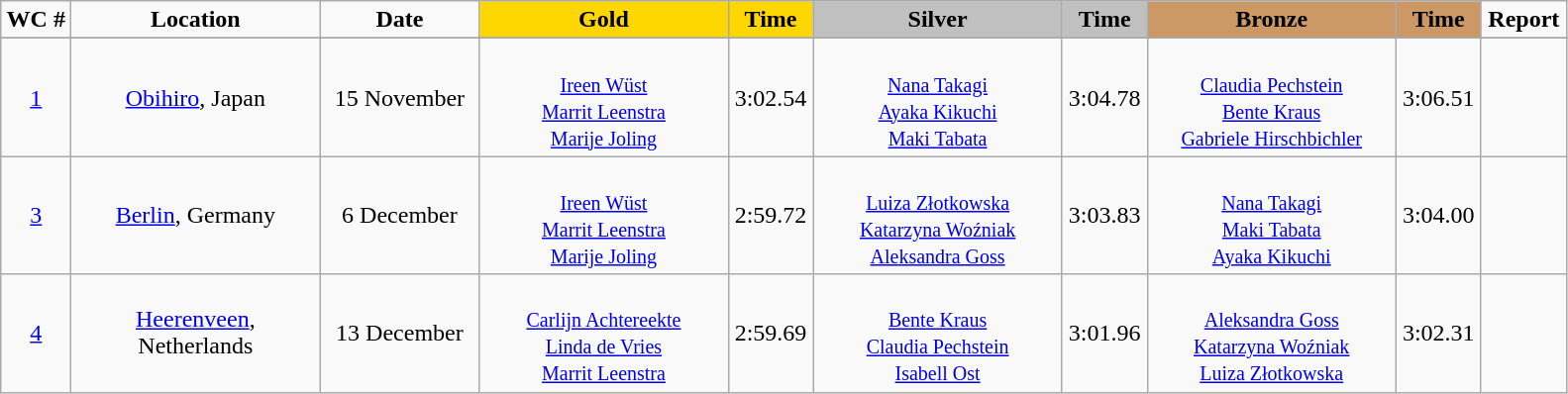<table class="wikitable">
<tr>
<td width="40" align="center"><strong>WC #</strong></td>
<td width="160" align="center"><strong>Location</strong></td>
<td width="100" align="center"><strong>Date</strong></td>
<td width="160" bgcolor="gold" align="center"><strong>Gold</strong></td>
<td width="50" bgcolor="gold" align="center"><strong>Time</strong></td>
<td width="160" bgcolor="silver" align="center"><strong>Silver</strong></td>
<td width="50" bgcolor="silver" align="center"><strong>Time</strong></td>
<td width="160" bgcolor="#CC9966" align="center"><strong>Bronze</strong></td>
<td width="50" bgcolor="#CC9966" align="center"><strong>Time</strong></td>
<td width="50" align="center"><strong>Report</strong></td>
</tr>
<tr bgcolor="#cccccc">
</tr>
<tr>
<td align="center"><a href='#'>1</a></td>
<td align="center"><a href='#'>Obihiro</a>, Japan</td>
<td align="center">15 November</td>
<td align="center"><br><small><a href='#'>Ireen Wüst</a><br><a href='#'>Marrit Leenstra</a><br><a href='#'>Marije Joling</a> </small></td>
<td align="center">3:02.54</td>
<td align="center"><br><small><a href='#'>Nana Takagi</a><br><a href='#'>Ayaka Kikuchi</a><br><a href='#'>Maki Tabata</a> </small></td>
<td align="center">3:04.78</td>
<td align="center"><br><small><a href='#'>Claudia Pechstein</a><br><a href='#'>Bente Kraus</a><br><a href='#'>Gabriele Hirschbichler</a></small></td>
<td align="center">3:06.51</td>
<td align="center"></td>
</tr>
<tr>
<td align="center"><a href='#'>3</a></td>
<td align="center"><a href='#'>Berlin</a>, Germany</td>
<td align="center">6 December</td>
<td align="center"><br><small><a href='#'>Ireen Wüst</a><br><a href='#'>Marrit Leenstra</a><br><a href='#'>Marije Joling</a> </small></td>
<td align="center">2:59.72</td>
<td align="center"><br><small><a href='#'>Luiza Złotkowska</a><br><a href='#'>Katarzyna Woźniak</a><br><a href='#'>Aleksandra Goss</a> </small></td>
<td align="center">3:03.83</td>
<td align="center"><br><small><a href='#'>Nana Takagi</a><br><a href='#'>Maki Tabata</a><br><a href='#'>Ayaka Kikuchi</a> </small></td>
<td align="center">3:04.00</td>
<td align="center"></td>
</tr>
<tr>
<td align="center"><a href='#'>4</a></td>
<td align="center"><a href='#'>Heerenveen</a>, Netherlands</td>
<td align="center">13 December</td>
<td align="center"><br><small><a href='#'>Carlijn Achtereekte</a><br><a href='#'>Linda de Vries</a><br><a href='#'>Marrit Leenstra</a> </small></td>
<td align="center">2:59.69</td>
<td align="center"><br><small><a href='#'>Bente Kraus</a><br><a href='#'>Claudia Pechstein</a><br><a href='#'>Isabell Ost</a></small></td>
<td align="center">3:01.96</td>
<td align="center"><br><small><a href='#'>Aleksandra Goss</a><br><a href='#'>Katarzyna Woźniak</a><br><a href='#'>Luiza Złotkowska</a> </small></td>
<td align="center">3:02.31</td>
<td align="center"></td>
</tr>
</table>
